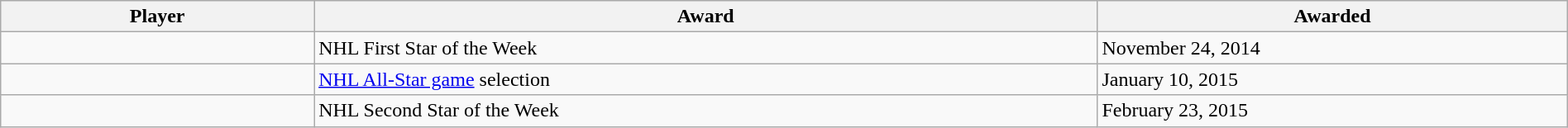<table class="wikitable sortable" style="width:100%;">
<tr>
<th style="width:20%;">Player</th>
<th style="width:50%;">Award</th>
<th style="width:30%;" data-sort-type="date">Awarded</th>
</tr>
<tr>
<td></td>
<td>NHL First Star of the Week</td>
<td>November 24, 2014</td>
</tr>
<tr>
<td></td>
<td><a href='#'>NHL All-Star game</a> selection</td>
<td>January 10, 2015</td>
</tr>
<tr>
<td></td>
<td>NHL Second Star of the Week</td>
<td>February 23, 2015</td>
</tr>
</table>
